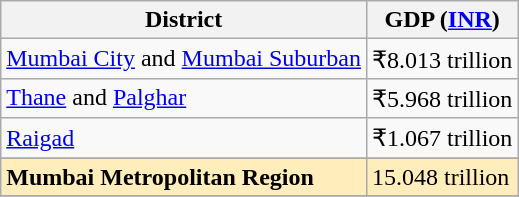<table class="wikitable">
<tr>
<th>District</th>
<th>GDP (<a href='#'>INR</a>)</th>
</tr>
<tr>
<td><a href='#'>Mumbai City</a> and <a href='#'>Mumbai Suburban</a></td>
<td>₹8.013 trillion</td>
</tr>
<tr>
<td><a href='#'>Thane</a> and <a href='#'>Palghar</a></td>
<td>₹5.968 trillion</td>
</tr>
<tr>
<td><a href='#'>Raigad</a></td>
<td>₹1.067 trillion</td>
</tr>
<tr>
</tr>
<tr style="background:#feb;">
<td><strong>Mumbai Metropolitan Region</strong></td>
<td>15.048 trillion</td>
</tr>
<tr>
</tr>
</table>
